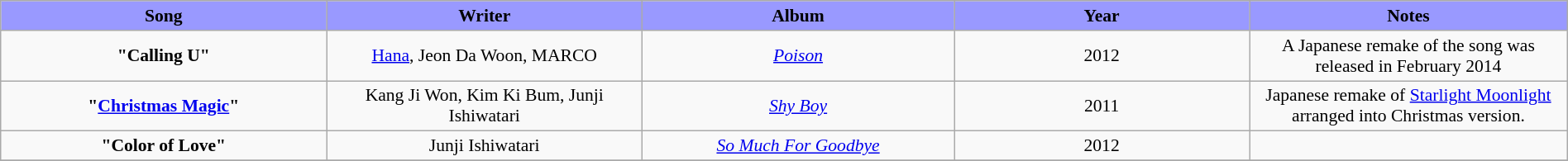<table class="wikitable" style="margin:0.5em auto; clear:both; font-size:.9em; text-align:center; width:100%">
<tr>
<th width="500" style="background: #99F;">Song</th>
<th width="500" style="background: #99F;">Writer</th>
<th width="500" style="background: #99F;">Album</th>
<th width="500" style="background: #99F;">Year</th>
<th width="500" style="background: #99F;">Notes</th>
</tr>
<tr>
<td><strong>"Calling U"</strong> </td>
<td><a href='#'>Hana</a>, Jeon Da Woon, MARCO</td>
<td><em><a href='#'>Poison</a></em></td>
<td>2012</td>
<td>A Japanese remake of the song was released in February 2014</td>
</tr>
<tr>
<td><strong>"<a href='#'>Christmas Magic</a>"</strong> </td>
<td>Kang Ji Won, Kim Ki Bum, Junji Ishiwatari</td>
<td><em><a href='#'>Shy Boy</a></em></td>
<td>2011</td>
<td>Japanese remake of <a href='#'>Starlight Moonlight</a> arranged into Christmas version.</td>
</tr>
<tr>
<td><strong>"Color of Love"</strong> </td>
<td>Junji Ishiwatari </td>
<td><em><a href='#'>So Much For Goodbye</a></em></td>
<td>2012</td>
<td></td>
</tr>
<tr>
</tr>
</table>
